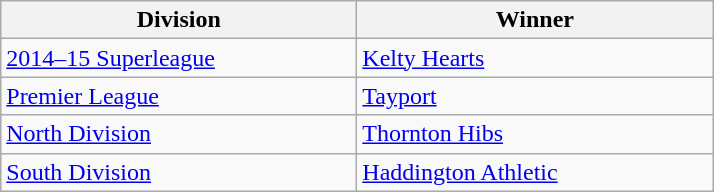<table class="wikitable">
<tr>
<th width=230>Division</th>
<th width=230>Winner</th>
</tr>
<tr>
<td><a href='#'>2014–15 Superleague</a></td>
<td><a href='#'>Kelty Hearts</a></td>
</tr>
<tr>
<td><a href='#'>Premier League</a></td>
<td><a href='#'>Tayport</a></td>
</tr>
<tr>
<td><a href='#'>North Division</a></td>
<td><a href='#'>Thornton Hibs</a></td>
</tr>
<tr>
<td><a href='#'>South Division</a></td>
<td><a href='#'>Haddington Athletic</a></td>
</tr>
</table>
